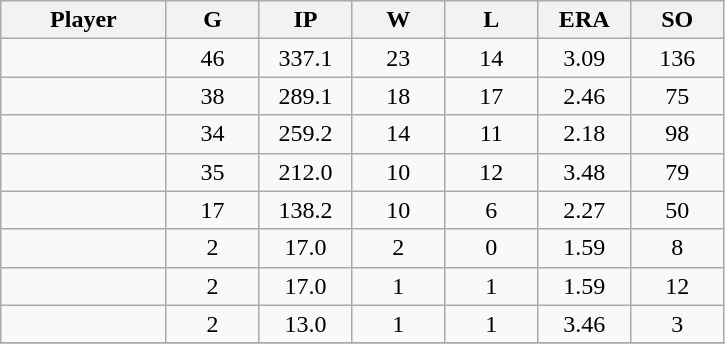<table class="wikitable sortable">
<tr>
<th bgcolor="#DDDDFF" width="16%">Player</th>
<th bgcolor="#DDDDFF" width="9%">G</th>
<th bgcolor="#DDDDFF" width="9%">IP</th>
<th bgcolor="#DDDDFF" width="9%">W</th>
<th bgcolor="#DDDDFF" width="9%">L</th>
<th bgcolor="#DDDDFF" width="9%">ERA</th>
<th bgcolor="#DDDDFF" width="9%">SO</th>
</tr>
<tr align="center">
<td></td>
<td>46</td>
<td>337.1</td>
<td>23</td>
<td>14</td>
<td>3.09</td>
<td>136</td>
</tr>
<tr align="center">
<td></td>
<td>38</td>
<td>289.1</td>
<td>18</td>
<td>17</td>
<td>2.46</td>
<td>75</td>
</tr>
<tr align="center">
<td></td>
<td>34</td>
<td>259.2</td>
<td>14</td>
<td>11</td>
<td>2.18</td>
<td>98</td>
</tr>
<tr align="center">
<td></td>
<td>35</td>
<td>212.0</td>
<td>10</td>
<td>12</td>
<td>3.48</td>
<td>79</td>
</tr>
<tr align="center">
<td></td>
<td>17</td>
<td>138.2</td>
<td>10</td>
<td>6</td>
<td>2.27</td>
<td>50</td>
</tr>
<tr align="center">
<td></td>
<td>2</td>
<td>17.0</td>
<td>2</td>
<td>0</td>
<td>1.59</td>
<td>8</td>
</tr>
<tr align="center">
<td></td>
<td>2</td>
<td>17.0</td>
<td>1</td>
<td>1</td>
<td>1.59</td>
<td>12</td>
</tr>
<tr align="center">
<td></td>
<td>2</td>
<td>13.0</td>
<td>1</td>
<td>1</td>
<td>3.46</td>
<td>3</td>
</tr>
<tr align="center">
</tr>
</table>
